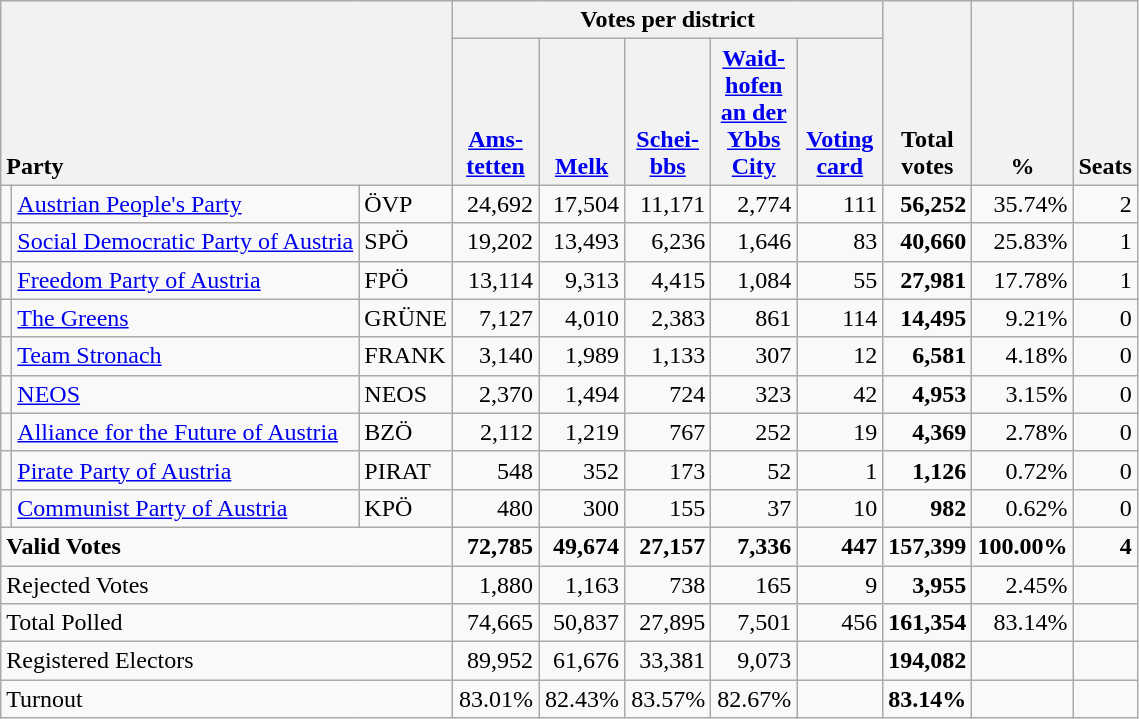<table class="wikitable" border="1" style="text-align:right;">
<tr>
<th style="text-align:left;" valign=bottom rowspan=2 colspan=3>Party</th>
<th colspan=5>Votes per district</th>
<th align=center valign=bottom rowspan=2 width="50">Total<br>votes</th>
<th align=center valign=bottom rowspan=2 width="50">%</th>
<th align=center valign=bottom rowspan=2>Seats</th>
</tr>
<tr>
<th align=center valign=bottom width="50"><a href='#'>Ams-<br>tetten</a></th>
<th align=center valign=bottom width="50"><a href='#'>Melk</a></th>
<th align=center valign=bottom width="50"><a href='#'>Schei-<br>bbs</a></th>
<th align=center valign=bottom width="50"><a href='#'>Waid-<br>hofen<br>an der<br>Ybbs<br>City</a></th>
<th align=center valign=bottom width="50"><a href='#'>Voting<br>card</a></th>
</tr>
<tr>
<td></td>
<td align=left><a href='#'>Austrian People's Party</a></td>
<td align=left>ÖVP</td>
<td>24,692</td>
<td>17,504</td>
<td>11,171</td>
<td>2,774</td>
<td>111</td>
<td><strong>56,252</strong></td>
<td>35.74%</td>
<td>2</td>
</tr>
<tr>
<td></td>
<td align=left style="white-space: nowrap;"><a href='#'>Social Democratic Party of Austria</a></td>
<td align=left>SPÖ</td>
<td>19,202</td>
<td>13,493</td>
<td>6,236</td>
<td>1,646</td>
<td>83</td>
<td><strong>40,660</strong></td>
<td>25.83%</td>
<td>1</td>
</tr>
<tr>
<td></td>
<td align=left><a href='#'>Freedom Party of Austria</a></td>
<td align=left>FPÖ</td>
<td>13,114</td>
<td>9,313</td>
<td>4,415</td>
<td>1,084</td>
<td>55</td>
<td><strong>27,981</strong></td>
<td>17.78%</td>
<td>1</td>
</tr>
<tr>
<td></td>
<td align=left><a href='#'>The Greens</a></td>
<td align=left>GRÜNE</td>
<td>7,127</td>
<td>4,010</td>
<td>2,383</td>
<td>861</td>
<td>114</td>
<td><strong>14,495</strong></td>
<td>9.21%</td>
<td>0</td>
</tr>
<tr>
<td></td>
<td align=left><a href='#'>Team Stronach</a></td>
<td align=left>FRANK</td>
<td>3,140</td>
<td>1,989</td>
<td>1,133</td>
<td>307</td>
<td>12</td>
<td><strong>6,581</strong></td>
<td>4.18%</td>
<td>0</td>
</tr>
<tr>
<td></td>
<td align=left><a href='#'>NEOS</a></td>
<td align=left>NEOS</td>
<td>2,370</td>
<td>1,494</td>
<td>724</td>
<td>323</td>
<td>42</td>
<td><strong>4,953</strong></td>
<td>3.15%</td>
<td>0</td>
</tr>
<tr>
<td></td>
<td align=left><a href='#'>Alliance for the Future of Austria</a></td>
<td align=left>BZÖ</td>
<td>2,112</td>
<td>1,219</td>
<td>767</td>
<td>252</td>
<td>19</td>
<td><strong>4,369</strong></td>
<td>2.78%</td>
<td>0</td>
</tr>
<tr>
<td></td>
<td align=left><a href='#'>Pirate Party of Austria</a></td>
<td align=left>PIRAT</td>
<td>548</td>
<td>352</td>
<td>173</td>
<td>52</td>
<td>1</td>
<td><strong>1,126</strong></td>
<td>0.72%</td>
<td>0</td>
</tr>
<tr>
<td></td>
<td align=left><a href='#'>Communist Party of Austria</a></td>
<td align=left>KPÖ</td>
<td>480</td>
<td>300</td>
<td>155</td>
<td>37</td>
<td>10</td>
<td><strong>982</strong></td>
<td>0.62%</td>
<td>0</td>
</tr>
<tr style="font-weight:bold">
<td align=left colspan=3>Valid Votes</td>
<td>72,785</td>
<td>49,674</td>
<td>27,157</td>
<td>7,336</td>
<td>447</td>
<td>157,399</td>
<td>100.00%</td>
<td>4</td>
</tr>
<tr>
<td align=left colspan=3>Rejected Votes</td>
<td>1,880</td>
<td>1,163</td>
<td>738</td>
<td>165</td>
<td>9</td>
<td><strong>3,955</strong></td>
<td>2.45%</td>
<td></td>
</tr>
<tr>
<td align=left colspan=3>Total Polled</td>
<td>74,665</td>
<td>50,837</td>
<td>27,895</td>
<td>7,501</td>
<td>456</td>
<td><strong>161,354</strong></td>
<td>83.14%</td>
<td></td>
</tr>
<tr>
<td align=left colspan=3>Registered Electors</td>
<td>89,952</td>
<td>61,676</td>
<td>33,381</td>
<td>9,073</td>
<td></td>
<td><strong>194,082</strong></td>
<td></td>
<td></td>
</tr>
<tr>
<td align=left colspan=3>Turnout</td>
<td>83.01%</td>
<td>82.43%</td>
<td>83.57%</td>
<td>82.67%</td>
<td></td>
<td><strong>83.14%</strong></td>
<td></td>
<td></td>
</tr>
</table>
